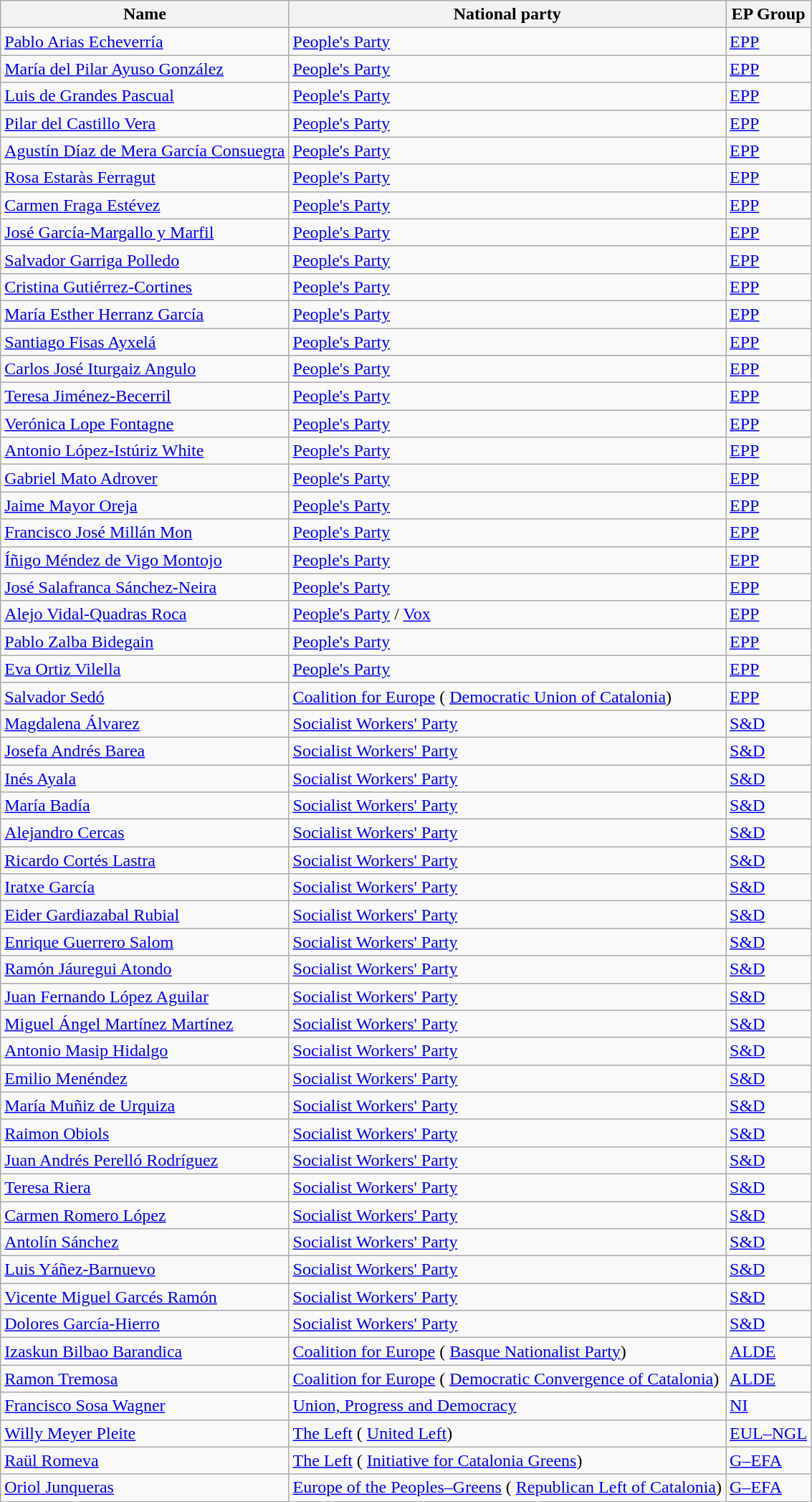<table class="sortable wikitable">
<tr>
<th>Name</th>
<th>National party</th>
<th>EP Group</th>
</tr>
<tr>
<td><a href='#'>Pablo Arias Echeverría</a></td>
<td> <a href='#'>People's Party</a></td>
<td> <a href='#'>EPP</a></td>
</tr>
<tr>
<td><a href='#'>María del Pilar Ayuso González</a></td>
<td> <a href='#'>People's Party</a></td>
<td> <a href='#'>EPP</a></td>
</tr>
<tr>
<td><a href='#'>Luis de Grandes Pascual</a></td>
<td> <a href='#'>People's Party</a></td>
<td> <a href='#'>EPP</a></td>
</tr>
<tr>
<td><a href='#'>Pilar del Castillo Vera</a></td>
<td> <a href='#'>People's Party</a></td>
<td> <a href='#'>EPP</a></td>
</tr>
<tr>
<td><a href='#'>Agustín Díaz de Mera García Consuegra</a></td>
<td> <a href='#'>People's Party</a></td>
<td> <a href='#'>EPP</a></td>
</tr>
<tr>
<td><a href='#'>Rosa Estaràs Ferragut</a></td>
<td> <a href='#'>People's Party</a></td>
<td> <a href='#'>EPP</a></td>
</tr>
<tr>
<td><a href='#'>Carmen Fraga Estévez</a></td>
<td> <a href='#'>People's Party</a></td>
<td> <a href='#'>EPP</a></td>
</tr>
<tr>
<td><a href='#'>José García-Margallo y Marfil</a></td>
<td> <a href='#'>People's Party</a></td>
<td> <a href='#'>EPP</a></td>
</tr>
<tr>
<td><a href='#'>Salvador Garriga Polledo</a></td>
<td> <a href='#'>People's Party</a></td>
<td> <a href='#'>EPP</a></td>
</tr>
<tr>
<td><a href='#'>Cristina Gutiérrez-Cortines</a></td>
<td> <a href='#'>People's Party</a></td>
<td> <a href='#'>EPP</a></td>
</tr>
<tr>
<td><a href='#'>María Esther Herranz García</a></td>
<td> <a href='#'>People's Party</a></td>
<td> <a href='#'>EPP</a></td>
</tr>
<tr>
<td><a href='#'>Santiago Fisas Ayxelá</a></td>
<td> <a href='#'>People's Party</a></td>
<td> <a href='#'>EPP</a></td>
</tr>
<tr>
<td><a href='#'>Carlos José Iturgaiz Angulo</a></td>
<td> <a href='#'>People's Party</a></td>
<td> <a href='#'>EPP</a></td>
</tr>
<tr>
<td><a href='#'>Teresa Jiménez-Becerril</a></td>
<td> <a href='#'>People's Party</a></td>
<td> <a href='#'>EPP</a></td>
</tr>
<tr>
<td><a href='#'>Verónica Lope Fontagne</a></td>
<td> <a href='#'>People's Party</a></td>
<td> <a href='#'>EPP</a></td>
</tr>
<tr>
<td><a href='#'>Antonio López-Istúriz White</a></td>
<td> <a href='#'>People's Party</a></td>
<td> <a href='#'>EPP</a></td>
</tr>
<tr>
<td><a href='#'>Gabriel Mato Adrover</a></td>
<td> <a href='#'>People's Party</a></td>
<td> <a href='#'>EPP</a></td>
</tr>
<tr>
<td><a href='#'>Jaime Mayor Oreja</a></td>
<td> <a href='#'>People's Party</a></td>
<td> <a href='#'>EPP</a></td>
</tr>
<tr>
<td><a href='#'>Francisco José Millán Mon</a></td>
<td> <a href='#'>People's Party</a></td>
<td> <a href='#'>EPP</a></td>
</tr>
<tr>
<td><a href='#'>Íñigo Méndez de Vigo Montojo</a></td>
<td> <a href='#'>People's Party</a></td>
<td> <a href='#'>EPP</a></td>
</tr>
<tr>
<td><a href='#'>José Salafranca Sánchez-Neira</a></td>
<td> <a href='#'>People's Party</a></td>
<td> <a href='#'>EPP</a></td>
</tr>
<tr>
<td><a href='#'>Alejo Vidal-Quadras Roca</a></td>
<td> <a href='#'>People's Party</a> /  <a href='#'>Vox</a></td>
<td> <a href='#'>EPP</a></td>
</tr>
<tr>
<td><a href='#'>Pablo Zalba Bidegain</a></td>
<td> <a href='#'>People's Party</a></td>
<td> <a href='#'>EPP</a></td>
</tr>
<tr>
<td><a href='#'>Eva Ortiz Vilella</a></td>
<td> <a href='#'>People's Party</a></td>
<td> <a href='#'>EPP</a></td>
</tr>
<tr>
<td><a href='#'>Salvador Sedó</a></td>
<td> <a href='#'>Coalition for Europe</a> ( <a href='#'>Democratic Union of Catalonia</a>)</td>
<td> <a href='#'>EPP</a></td>
</tr>
<tr>
<td><a href='#'>Magdalena Álvarez</a></td>
<td> <a href='#'>Socialist Workers' Party</a></td>
<td> <a href='#'>S&D</a></td>
</tr>
<tr>
<td><a href='#'>Josefa Andrés Barea</a></td>
<td> <a href='#'>Socialist Workers' Party</a></td>
<td> <a href='#'>S&D</a></td>
</tr>
<tr>
<td><a href='#'>Inés Ayala</a></td>
<td> <a href='#'>Socialist Workers' Party</a></td>
<td> <a href='#'>S&D</a></td>
</tr>
<tr>
<td><a href='#'>María Badía</a></td>
<td> <a href='#'>Socialist Workers' Party</a></td>
<td> <a href='#'>S&D</a></td>
</tr>
<tr>
<td><a href='#'>Alejandro Cercas</a></td>
<td> <a href='#'>Socialist Workers' Party</a></td>
<td> <a href='#'>S&D</a></td>
</tr>
<tr>
<td><a href='#'>Ricardo Cortés Lastra</a></td>
<td> <a href='#'>Socialist Workers' Party</a></td>
<td> <a href='#'>S&D</a></td>
</tr>
<tr>
<td><a href='#'>Iratxe García</a></td>
<td> <a href='#'>Socialist Workers' Party</a></td>
<td> <a href='#'>S&D</a></td>
</tr>
<tr>
<td><a href='#'>Eider Gardiazabal Rubial</a></td>
<td> <a href='#'>Socialist Workers' Party</a></td>
<td> <a href='#'>S&D</a></td>
</tr>
<tr>
<td><a href='#'>Enrique Guerrero Salom</a></td>
<td> <a href='#'>Socialist Workers' Party</a></td>
<td> <a href='#'>S&D</a></td>
</tr>
<tr>
<td><a href='#'>Ramón Jáuregui Atondo</a></td>
<td> <a href='#'>Socialist Workers' Party</a></td>
<td> <a href='#'>S&D</a></td>
</tr>
<tr>
<td><a href='#'>Juan Fernando López Aguilar</a></td>
<td> <a href='#'>Socialist Workers' Party</a></td>
<td> <a href='#'>S&D</a></td>
</tr>
<tr>
<td><a href='#'>Miguel Ángel Martínez Martínez</a></td>
<td> <a href='#'>Socialist Workers' Party</a></td>
<td> <a href='#'>S&D</a></td>
</tr>
<tr>
<td><a href='#'>Antonio Masip Hidalgo</a></td>
<td> <a href='#'>Socialist Workers' Party</a></td>
<td> <a href='#'>S&D</a></td>
</tr>
<tr>
<td><a href='#'>Emilio Menéndez</a></td>
<td> <a href='#'>Socialist Workers' Party</a></td>
<td> <a href='#'>S&D</a></td>
</tr>
<tr>
<td><a href='#'>María Muñiz de Urquiza</a></td>
<td> <a href='#'>Socialist Workers' Party</a></td>
<td> <a href='#'>S&D</a></td>
</tr>
<tr>
<td><a href='#'>Raimon Obiols</a></td>
<td> <a href='#'>Socialist Workers' Party</a></td>
<td> <a href='#'>S&D</a></td>
</tr>
<tr>
<td><a href='#'>Juan Andrés Perelló Rodríguez</a></td>
<td> <a href='#'>Socialist Workers' Party</a></td>
<td> <a href='#'>S&D</a></td>
</tr>
<tr>
<td><a href='#'>Teresa Riera</a></td>
<td> <a href='#'>Socialist Workers' Party</a></td>
<td> <a href='#'>S&D</a></td>
</tr>
<tr>
<td><a href='#'>Carmen Romero López</a></td>
<td> <a href='#'>Socialist Workers' Party</a></td>
<td> <a href='#'>S&D</a></td>
</tr>
<tr>
<td><a href='#'>Antolín Sánchez</a></td>
<td> <a href='#'>Socialist Workers' Party</a></td>
<td> <a href='#'>S&D</a></td>
</tr>
<tr>
<td><a href='#'>Luis Yáñez-Barnuevo</a></td>
<td> <a href='#'>Socialist Workers' Party</a></td>
<td> <a href='#'>S&D</a></td>
</tr>
<tr>
<td><a href='#'>Vicente Miguel Garcés Ramón</a></td>
<td> <a href='#'>Socialist Workers' Party</a></td>
<td> <a href='#'>S&D</a></td>
</tr>
<tr>
<td><a href='#'>Dolores García-Hierro</a></td>
<td> <a href='#'>Socialist Workers' Party</a></td>
<td> <a href='#'>S&D</a></td>
</tr>
<tr>
<td><a href='#'>Izaskun Bilbao Barandica</a></td>
<td> <a href='#'>Coalition for Europe</a> ( <a href='#'>Basque Nationalist Party</a>)</td>
<td> <a href='#'>ALDE</a></td>
</tr>
<tr>
<td><a href='#'>Ramon Tremosa</a></td>
<td> <a href='#'>Coalition for Europe</a> ( <a href='#'>Democratic Convergence of Catalonia</a>)</td>
<td> <a href='#'>ALDE</a></td>
</tr>
<tr>
<td><a href='#'>Francisco Sosa Wagner</a></td>
<td> <a href='#'>Union, Progress and Democracy</a></td>
<td> <a href='#'>NI</a></td>
</tr>
<tr>
<td><a href='#'>Willy Meyer Pleite</a></td>
<td> <a href='#'>The Left</a> ( <a href='#'>United Left</a>)</td>
<td> <a href='#'>EUL–NGL</a></td>
</tr>
<tr>
<td><a href='#'>Raül Romeva</a></td>
<td> <a href='#'>The Left</a> ( <a href='#'>Initiative for Catalonia Greens</a>)</td>
<td> <a href='#'>G–EFA</a></td>
</tr>
<tr>
<td><a href='#'>Oriol Junqueras</a></td>
<td> <a href='#'>Europe of the Peoples–Greens</a> ( <a href='#'>Republican Left of Catalonia</a>)</td>
<td> <a href='#'>G–EFA</a></td>
</tr>
</table>
